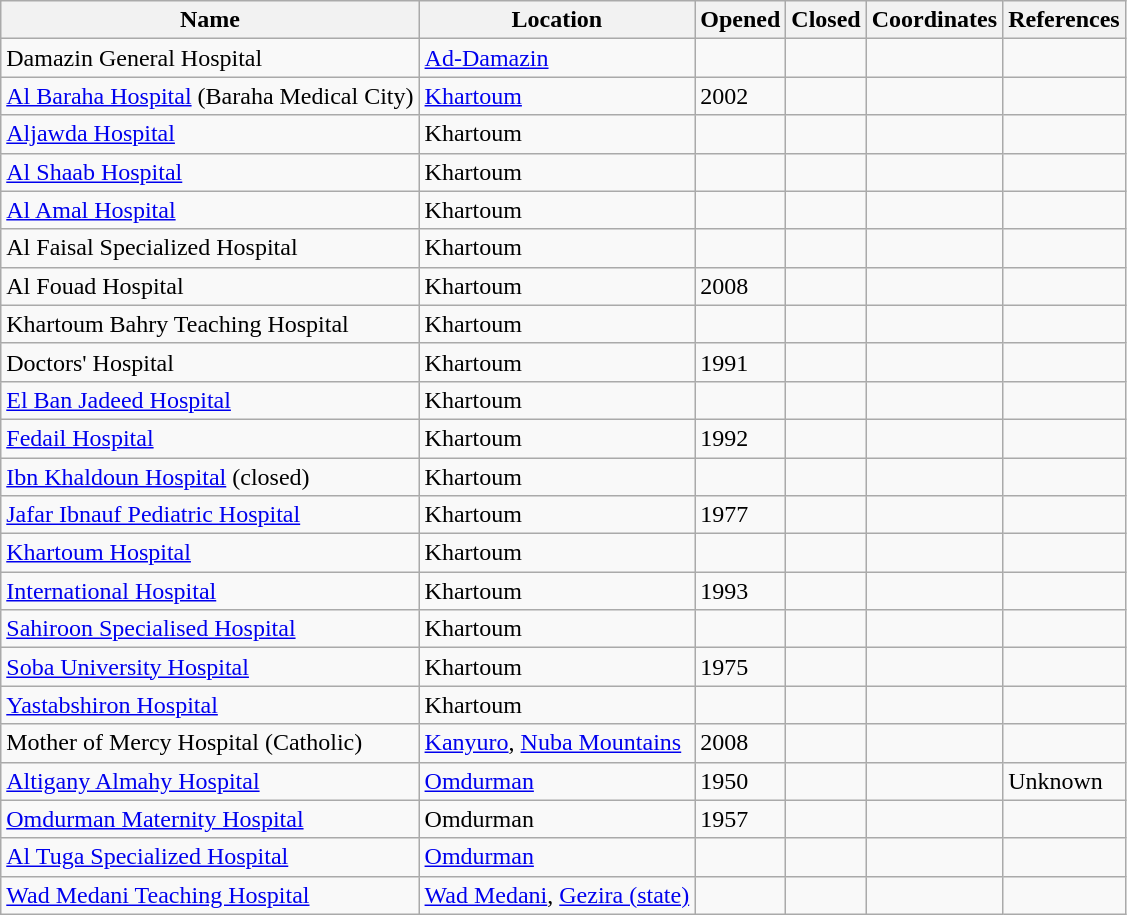<table class="wikitable sortable plainrowheaders" summary="Selected Hospitals in Sudan">
<tr>
<th>Name</th>
<th>Location</th>
<th>Opened</th>
<th>Closed</th>
<th>Coordinates</th>
<th>References</th>
</tr>
<tr>
<td>Damazin General Hospital</td>
<td><a href='#'>Ad-Damazin</a></td>
<td></td>
<td></td>
<td></td>
<td></td>
</tr>
<tr>
<td><a href='#'>Al Baraha Hospital</a> (Baraha Medical City)</td>
<td><a href='#'>Khartoum</a></td>
<td>2002</td>
<td></td>
<td></td>
<td></td>
</tr>
<tr>
<td><a href='#'>Aljawda Hospital</a></td>
<td>Khartoum</td>
<td></td>
<td></td>
<td></td>
<td></td>
</tr>
<tr>
<td><a href='#'>Al Shaab Hospital</a></td>
<td>Khartoum</td>
<td></td>
<td></td>
<td></td>
<td></td>
</tr>
<tr>
<td><a href='#'>Al Amal Hospital</a></td>
<td>Khartoum</td>
<td></td>
<td></td>
<td></td>
<td></td>
</tr>
<tr>
<td>Al Faisal Specialized Hospital</td>
<td>Khartoum</td>
<td></td>
<td></td>
<td></td>
<td></td>
</tr>
<tr>
<td>Al Fouad Hospital</td>
<td>Khartoum</td>
<td>2008</td>
<td></td>
<td></td>
<td></td>
</tr>
<tr>
<td>Khartoum Bahry Teaching Hospital</td>
<td>Khartoum</td>
<td></td>
<td></td>
<td></td>
<td></td>
</tr>
<tr>
<td>Doctors' Hospital</td>
<td>Khartoum</td>
<td>1991</td>
<td></td>
<td></td>
<td></td>
</tr>
<tr>
<td><a href='#'>El Ban Jadeed Hospital</a></td>
<td>Khartoum</td>
<td></td>
<td></td>
<td></td>
<td></td>
</tr>
<tr>
<td><a href='#'>Fedail Hospital</a></td>
<td>Khartoum</td>
<td>1992</td>
<td></td>
<td></td>
<td></td>
</tr>
<tr>
<td><a href='#'>Ibn Khaldoun Hospital</a> (closed)</td>
<td>Khartoum</td>
<td></td>
<td></td>
<td></td>
<td></td>
</tr>
<tr>
<td><a href='#'>Jafar Ibnauf Pediatric Hospital</a></td>
<td>Khartoum</td>
<td>1977</td>
<td></td>
<td></td>
<td></td>
</tr>
<tr>
<td><a href='#'>Khartoum Hospital</a></td>
<td>Khartoum</td>
<td></td>
<td></td>
<td></td>
<td></td>
</tr>
<tr>
<td><a href='#'>International Hospital</a></td>
<td>Khartoum</td>
<td>1993</td>
<td></td>
<td></td>
<td></td>
</tr>
<tr>
<td><a href='#'>Sahiroon Specialised Hospital</a></td>
<td>Khartoum</td>
<td></td>
<td></td>
<td></td>
<td></td>
</tr>
<tr>
<td><a href='#'>Soba University Hospital</a></td>
<td>Khartoum</td>
<td>1975</td>
<td></td>
<td></td>
<td></td>
</tr>
<tr>
<td><a href='#'>Yastabshiron Hospital</a></td>
<td>Khartoum</td>
<td></td>
<td></td>
<td></td>
<td></td>
</tr>
<tr>
<td>Mother of Mercy Hospital (Catholic)</td>
<td><a href='#'>Kanyuro</a>, <a href='#'>Nuba Mountains</a></td>
<td>2008</td>
<td></td>
<td></td>
<td></td>
</tr>
<tr>
<td><a href='#'>Altigany Almahy Hospital</a></td>
<td><a href='#'>Omdurman</a></td>
<td>1950</td>
<td></td>
<td></td>
<td>Unknown</td>
</tr>
<tr>
<td><a href='#'>Omdurman Maternity Hospital</a></td>
<td>Omdurman</td>
<td>1957</td>
<td></td>
<td></td>
<td></td>
</tr>
<tr>
<td><a href='#'>Al Tuga Specialized Hospital</a></td>
<td><a href='#'>Omdurman</a></td>
<td></td>
<td></td>
<td></td>
<td></td>
</tr>
<tr>
<td><a href='#'>Wad Medani Teaching Hospital</a></td>
<td><a href='#'>Wad Medani</a>, <a href='#'>Gezira (state)</a></td>
<td></td>
<td></td>
<td></td>
<td></td>
</tr>
</table>
